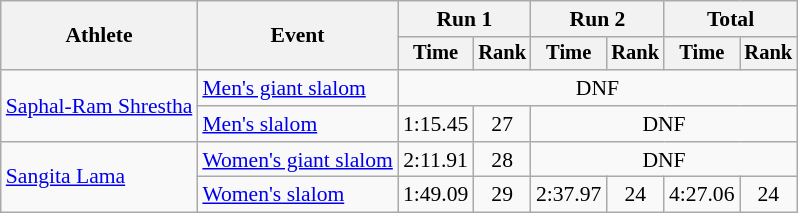<table class="wikitable" style="font-size:90%">
<tr>
<th rowspan=2>Athlete</th>
<th rowspan=2>Event</th>
<th colspan=2>Run 1</th>
<th colspan=2>Run 2</th>
<th colspan=2>Total</th>
</tr>
<tr style="font-size:95%">
<th>Time</th>
<th>Rank</th>
<th>Time</th>
<th>Rank</th>
<th>Time</th>
<th>Rank</th>
</tr>
<tr align=center>
<td align=left rowspan=2><a href='#'>Saphal-Ram Shrestha</a></td>
<td align=left><a href='#'>Men's giant slalom</a></td>
<td colspan=6>DNF</td>
</tr>
<tr align=center>
<td align=left><a href='#'>Men's slalom</a></td>
<td>1:15.45</td>
<td>27</td>
<td colspan=4>DNF</td>
</tr>
<tr align=center>
<td align=left rowspan=2><a href='#'>Sangita Lama</a></td>
<td align=left><a href='#'>Women's giant slalom</a></td>
<td>2:11.91</td>
<td>28</td>
<td colspan=4>DNF</td>
</tr>
<tr align=center>
<td align=left><a href='#'>Women's slalom</a></td>
<td>1:49.09</td>
<td>29</td>
<td>2:37.97</td>
<td>24</td>
<td>4:27.06</td>
<td>24</td>
</tr>
</table>
